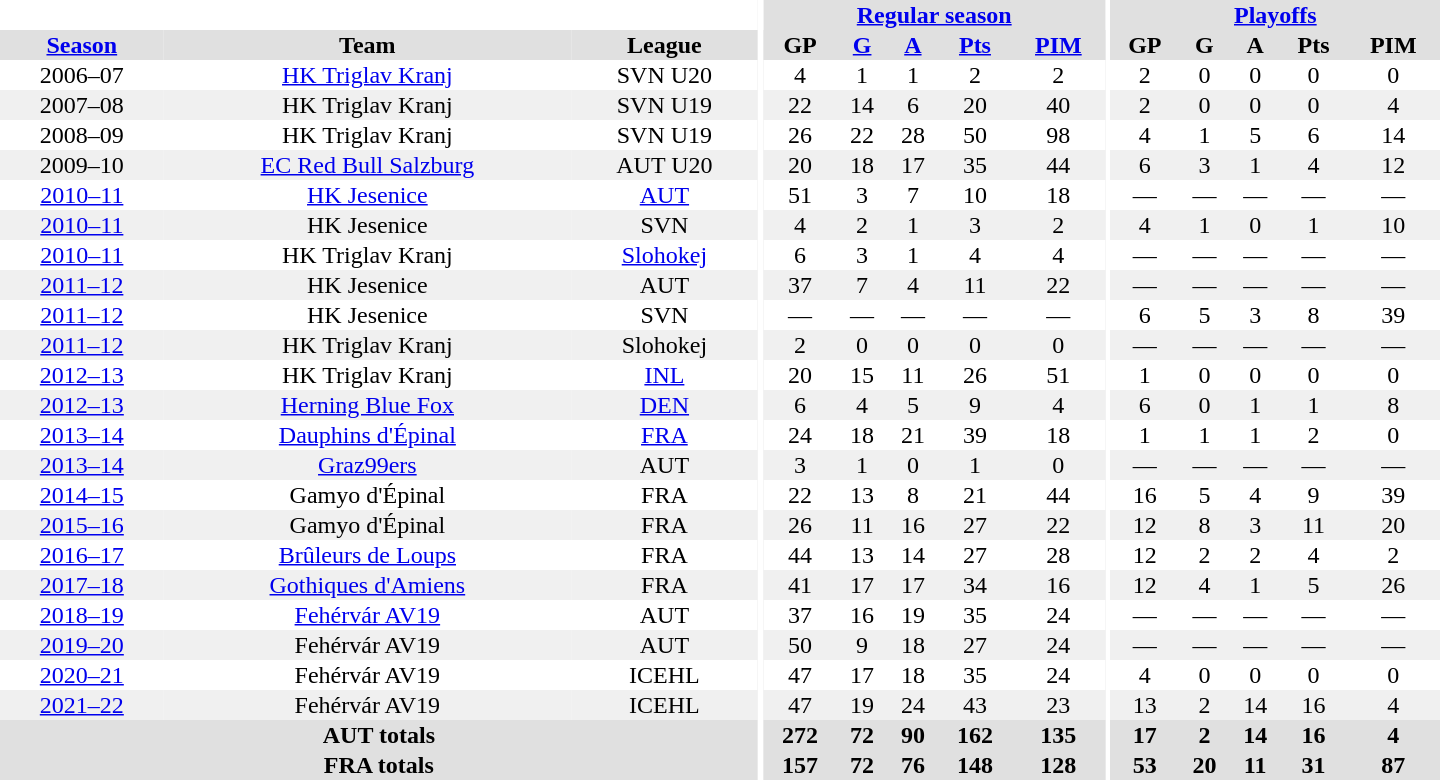<table border="0" cellpadding="1" cellspacing="0" style="text-align:center; width:60em">
<tr bgcolor="#e0e0e0">
<th colspan="3" bgcolor="#ffffff"></th>
<th rowspan="99" bgcolor="#ffffff"></th>
<th colspan="5"><a href='#'>Regular season</a></th>
<th rowspan="99" bgcolor="#ffffff"></th>
<th colspan="5"><a href='#'>Playoffs</a></th>
</tr>
<tr bgcolor="#e0e0e0">
<th><a href='#'>Season</a></th>
<th>Team</th>
<th>League</th>
<th>GP</th>
<th><a href='#'>G</a></th>
<th><a href='#'>A</a></th>
<th><a href='#'>Pts</a></th>
<th><a href='#'>PIM</a></th>
<th>GP</th>
<th>G</th>
<th>A</th>
<th>Pts</th>
<th>PIM</th>
</tr>
<tr>
<td>2006–07</td>
<td><a href='#'>HK Triglav Kranj</a></td>
<td>SVN U20</td>
<td>4</td>
<td>1</td>
<td>1</td>
<td>2</td>
<td>2</td>
<td>2</td>
<td>0</td>
<td>0</td>
<td>0</td>
<td>0</td>
</tr>
<tr bgcolor="#f0f0f0">
<td>2007–08</td>
<td>HK Triglav Kranj</td>
<td>SVN U19</td>
<td>22</td>
<td>14</td>
<td>6</td>
<td>20</td>
<td>40</td>
<td>2</td>
<td>0</td>
<td>0</td>
<td>0</td>
<td>4</td>
</tr>
<tr>
<td>2008–09</td>
<td>HK Triglav Kranj</td>
<td>SVN U19</td>
<td>26</td>
<td>22</td>
<td>28</td>
<td>50</td>
<td>98</td>
<td>4</td>
<td>1</td>
<td>5</td>
<td>6</td>
<td>14</td>
</tr>
<tr bgcolor="#f0f0f0">
<td>2009–10</td>
<td><a href='#'>EC Red Bull Salzburg</a></td>
<td>AUT U20</td>
<td>20</td>
<td>18</td>
<td>17</td>
<td>35</td>
<td>44</td>
<td>6</td>
<td>3</td>
<td>1</td>
<td>4</td>
<td>12</td>
</tr>
<tr>
<td><a href='#'>2010–11</a></td>
<td><a href='#'>HK Jesenice</a></td>
<td><a href='#'>AUT</a></td>
<td>51</td>
<td>3</td>
<td>7</td>
<td>10</td>
<td>18</td>
<td>—</td>
<td>—</td>
<td>—</td>
<td>—</td>
<td>—</td>
</tr>
<tr bgcolor="#f0f0f0">
<td><a href='#'>2010–11</a></td>
<td>HK Jesenice</td>
<td>SVN</td>
<td>4</td>
<td>2</td>
<td>1</td>
<td>3</td>
<td>2</td>
<td>4</td>
<td>1</td>
<td>0</td>
<td>1</td>
<td>10</td>
</tr>
<tr>
<td><a href='#'>2010–11</a></td>
<td>HK Triglav Kranj</td>
<td><a href='#'>Slohokej</a></td>
<td>6</td>
<td>3</td>
<td>1</td>
<td>4</td>
<td>4</td>
<td>—</td>
<td>—</td>
<td>—</td>
<td>—</td>
<td>—</td>
</tr>
<tr bgcolor="#f0f0f0">
<td><a href='#'>2011–12</a></td>
<td>HK Jesenice</td>
<td>AUT</td>
<td>37</td>
<td>7</td>
<td>4</td>
<td>11</td>
<td>22</td>
<td>—</td>
<td>—</td>
<td>—</td>
<td>—</td>
<td>—</td>
</tr>
<tr>
<td><a href='#'>2011–12</a></td>
<td>HK Jesenice</td>
<td>SVN</td>
<td>—</td>
<td>—</td>
<td>—</td>
<td>—</td>
<td>—</td>
<td>6</td>
<td>5</td>
<td>3</td>
<td>8</td>
<td>39</td>
</tr>
<tr bgcolor="#f0f0f0">
<td><a href='#'>2011–12</a></td>
<td>HK Triglav Kranj</td>
<td>Slohokej</td>
<td>2</td>
<td>0</td>
<td>0</td>
<td>0</td>
<td>0</td>
<td>—</td>
<td>—</td>
<td>—</td>
<td>—</td>
<td>—</td>
</tr>
<tr>
<td><a href='#'>2012–13</a></td>
<td>HK Triglav Kranj</td>
<td><a href='#'>INL</a></td>
<td>20</td>
<td>15</td>
<td>11</td>
<td>26</td>
<td>51</td>
<td>1</td>
<td>0</td>
<td>0</td>
<td>0</td>
<td>0</td>
</tr>
<tr bgcolor="#f0f0f0">
<td><a href='#'>2012–13</a></td>
<td><a href='#'>Herning Blue Fox</a></td>
<td><a href='#'>DEN</a></td>
<td>6</td>
<td>4</td>
<td>5</td>
<td>9</td>
<td>4</td>
<td>6</td>
<td>0</td>
<td>1</td>
<td>1</td>
<td>8</td>
</tr>
<tr>
<td><a href='#'>2013–14</a></td>
<td><a href='#'>Dauphins d'Épinal</a></td>
<td><a href='#'>FRA</a></td>
<td>24</td>
<td>18</td>
<td>21</td>
<td>39</td>
<td>18</td>
<td>1</td>
<td>1</td>
<td>1</td>
<td>2</td>
<td>0</td>
</tr>
<tr bgcolor="#f0f0f0">
<td><a href='#'>2013–14</a></td>
<td><a href='#'>Graz99ers</a></td>
<td>AUT</td>
<td>3</td>
<td>1</td>
<td>0</td>
<td>1</td>
<td>0</td>
<td>—</td>
<td>—</td>
<td>—</td>
<td>—</td>
<td>—</td>
</tr>
<tr>
<td><a href='#'>2014–15</a></td>
<td>Gamyo d'Épinal</td>
<td>FRA</td>
<td>22</td>
<td>13</td>
<td>8</td>
<td>21</td>
<td>44</td>
<td>16</td>
<td>5</td>
<td>4</td>
<td>9</td>
<td>39</td>
</tr>
<tr bgcolor="#f0f0f0">
<td><a href='#'>2015–16</a></td>
<td>Gamyo d'Épinal</td>
<td>FRA</td>
<td>26</td>
<td>11</td>
<td>16</td>
<td>27</td>
<td>22</td>
<td>12</td>
<td>8</td>
<td>3</td>
<td>11</td>
<td>20</td>
</tr>
<tr>
<td><a href='#'>2016–17</a></td>
<td><a href='#'>Brûleurs de Loups</a></td>
<td>FRA</td>
<td>44</td>
<td>13</td>
<td>14</td>
<td>27</td>
<td>28</td>
<td>12</td>
<td>2</td>
<td>2</td>
<td>4</td>
<td>2</td>
</tr>
<tr bgcolor="#f0f0f0">
<td><a href='#'>2017–18</a></td>
<td><a href='#'>Gothiques d'Amiens</a></td>
<td>FRA</td>
<td>41</td>
<td>17</td>
<td>17</td>
<td>34</td>
<td>16</td>
<td>12</td>
<td>4</td>
<td>1</td>
<td>5</td>
<td>26</td>
</tr>
<tr>
<td><a href='#'>2018–19</a></td>
<td><a href='#'>Fehérvár AV19</a></td>
<td>AUT</td>
<td>37</td>
<td>16</td>
<td>19</td>
<td>35</td>
<td>24</td>
<td>—</td>
<td>—</td>
<td>—</td>
<td>—</td>
<td>—</td>
</tr>
<tr bgcolor="#f0f0f0">
<td><a href='#'>2019–20</a></td>
<td>Fehérvár AV19</td>
<td>AUT</td>
<td>50</td>
<td>9</td>
<td>18</td>
<td>27</td>
<td>24</td>
<td>—</td>
<td>—</td>
<td>—</td>
<td>—</td>
<td>—</td>
</tr>
<tr>
<td><a href='#'>2020–21</a></td>
<td>Fehérvár AV19</td>
<td>ICEHL</td>
<td>47</td>
<td>17</td>
<td>18</td>
<td>35</td>
<td>24</td>
<td>4</td>
<td>0</td>
<td>0</td>
<td>0</td>
<td>0</td>
</tr>
<tr bgcolor="#f0f0f0">
<td><a href='#'>2021–22</a></td>
<td>Fehérvár AV19</td>
<td>ICEHL</td>
<td>47</td>
<td>19</td>
<td>24</td>
<td>43</td>
<td>23</td>
<td>13</td>
<td>2</td>
<td>14</td>
<td>16</td>
<td>4</td>
</tr>
<tr bgcolor="#e0e0e0">
<th colspan="3">AUT totals</th>
<th>272</th>
<th>72</th>
<th>90</th>
<th>162</th>
<th>135</th>
<th>17</th>
<th>2</th>
<th>14</th>
<th>16</th>
<th>4</th>
</tr>
<tr bgcolor="#e0e0e0">
<th colspan="3">FRA totals</th>
<th>157</th>
<th>72</th>
<th>76</th>
<th>148</th>
<th>128</th>
<th>53</th>
<th>20</th>
<th>11</th>
<th>31</th>
<th>87</th>
</tr>
</table>
